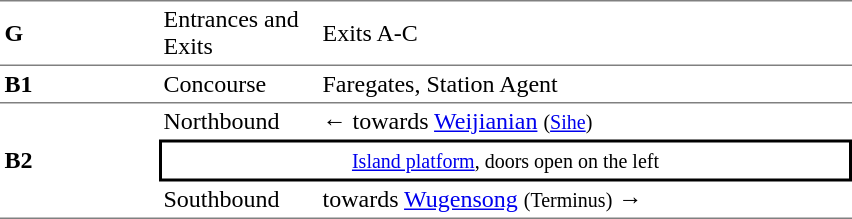<table cellspacing=0 cellpadding=3>
<tr>
<td style="border-top:solid 1px gray;border-bottom:solid 1px gray;" width=100><strong>G</strong></td>
<td style="border-top:solid 1px gray;border-bottom:solid 1px gray;" width=100>Entrances and Exits</td>
<td style="border-top:solid 1px gray;border-bottom:solid 1px gray;" width=350>Exits A-C</td>
</tr>
<tr>
<td style="border-bottom:solid 1px gray;"><strong>B1</strong></td>
<td style="border-bottom:solid 1px gray;">Concourse</td>
<td style="border-bottom:solid 1px gray;">Faregates, Station Agent</td>
</tr>
<tr>
<td style="border-bottom:solid 1px gray;" rowspan=3><strong>B2</strong></td>
<td>Northbound</td>
<td>←  towards <a href='#'>Weijianian</a> <small>(<a href='#'>Sihe</a>)</small></td>
</tr>
<tr>
<td style="border-right:solid 2px black;border-left:solid 2px black;border-top:solid 2px black;border-bottom:solid 2px black;text-align:center;" colspan=2><small><a href='#'>Island platform</a>, doors open on the left</small></td>
</tr>
<tr>
<td style="border-bottom:solid 1px gray;">Southbound</td>
<td style="border-bottom:solid 1px gray;">  towards <a href='#'>Wugensong</a> <small>(Terminus)</small> →</td>
</tr>
</table>
